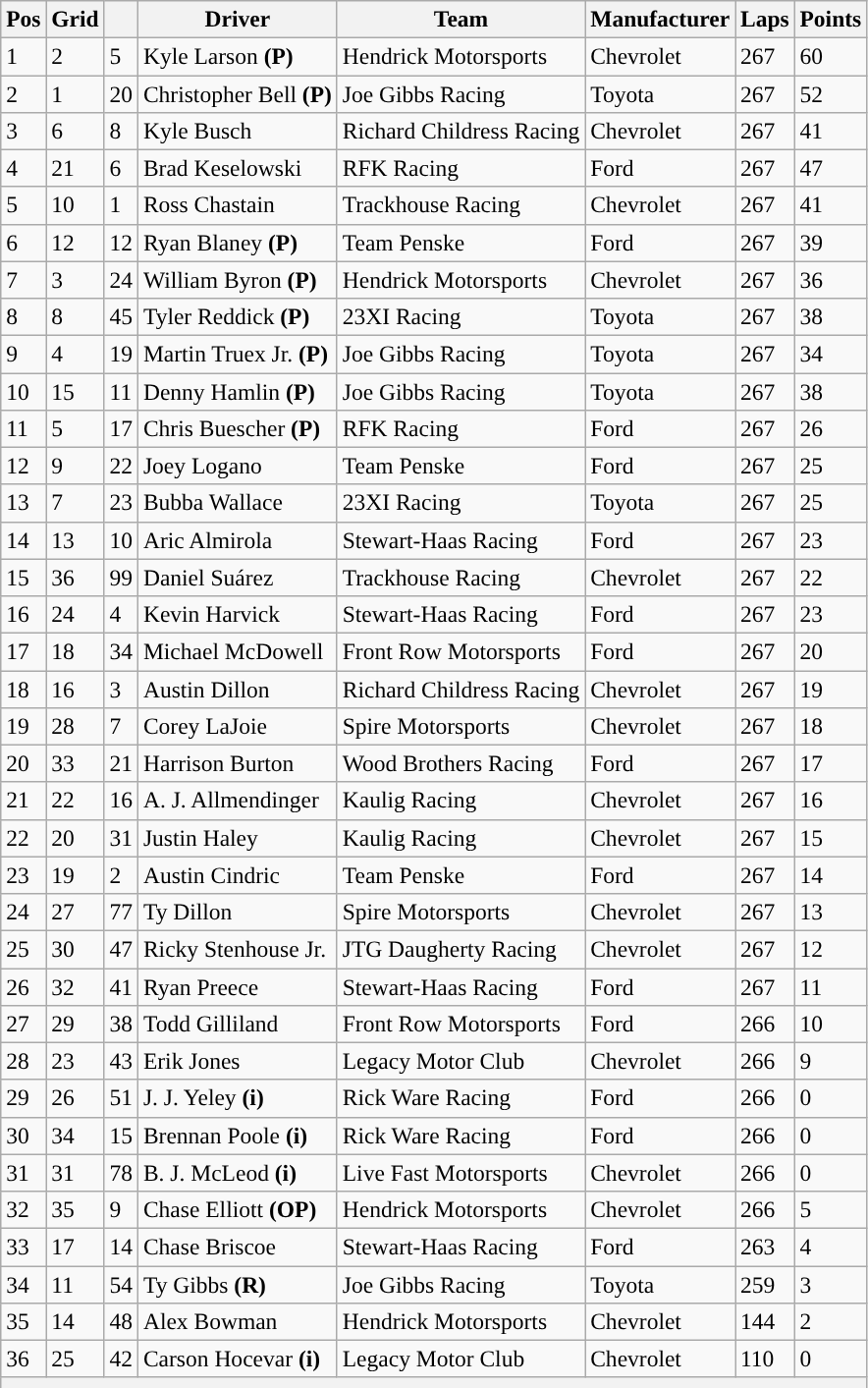<table class="wikitable" style="font-size:98%">
<tr>
<th>Pos</th>
<th>Grid</th>
<th></th>
<th>Driver</th>
<th>Team</th>
<th>Manufacturer</th>
<th>Laps</th>
<th>Points</th>
</tr>
<tr>
<td>1</td>
<td>2</td>
<td>5</td>
<td>Kyle Larson <strong>(P)</strong></td>
<td>Hendrick Motorsports</td>
<td>Chevrolet</td>
<td>267</td>
<td>60</td>
</tr>
<tr>
<td>2</td>
<td>1</td>
<td>20</td>
<td>Christopher Bell <strong>(P)</strong></td>
<td>Joe Gibbs Racing</td>
<td>Toyota</td>
<td>267</td>
<td>52</td>
</tr>
<tr>
<td>3</td>
<td>6</td>
<td>8</td>
<td>Kyle Busch</td>
<td>Richard Childress Racing</td>
<td>Chevrolet</td>
<td>267</td>
<td>41</td>
</tr>
<tr>
<td>4</td>
<td>21</td>
<td>6</td>
<td>Brad Keselowski</td>
<td>RFK Racing</td>
<td>Ford</td>
<td>267</td>
<td>47</td>
</tr>
<tr>
<td>5</td>
<td>10</td>
<td>1</td>
<td>Ross Chastain</td>
<td>Trackhouse Racing</td>
<td>Chevrolet</td>
<td>267</td>
<td>41</td>
</tr>
<tr>
<td>6</td>
<td>12</td>
<td>12</td>
<td>Ryan Blaney <strong>(P)</strong></td>
<td>Team Penske</td>
<td>Ford</td>
<td>267</td>
<td>39</td>
</tr>
<tr>
<td>7</td>
<td>3</td>
<td>24</td>
<td>William Byron <strong>(P)</strong></td>
<td>Hendrick Motorsports</td>
<td>Chevrolet</td>
<td>267</td>
<td>36</td>
</tr>
<tr>
<td>8</td>
<td>8</td>
<td>45</td>
<td>Tyler Reddick <strong>(P)</strong></td>
<td>23XI Racing</td>
<td>Toyota</td>
<td>267</td>
<td>38</td>
</tr>
<tr>
<td>9</td>
<td>4</td>
<td>19</td>
<td>Martin Truex Jr. <strong>(P)</strong></td>
<td>Joe Gibbs Racing</td>
<td>Toyota</td>
<td>267</td>
<td>34</td>
</tr>
<tr>
<td>10</td>
<td>15</td>
<td>11</td>
<td>Denny Hamlin <strong>(P)</strong></td>
<td>Joe Gibbs Racing</td>
<td>Toyota</td>
<td>267</td>
<td>38</td>
</tr>
<tr>
<td>11</td>
<td>5</td>
<td>17</td>
<td>Chris Buescher <strong>(P)</strong></td>
<td>RFK Racing</td>
<td>Ford</td>
<td>267</td>
<td>26</td>
</tr>
<tr>
<td>12</td>
<td>9</td>
<td>22</td>
<td>Joey Logano</td>
<td>Team Penske</td>
<td>Ford</td>
<td>267</td>
<td>25</td>
</tr>
<tr>
<td>13</td>
<td>7</td>
<td>23</td>
<td>Bubba Wallace</td>
<td>23XI Racing</td>
<td>Toyota</td>
<td>267</td>
<td>25</td>
</tr>
<tr>
<td>14</td>
<td>13</td>
<td>10</td>
<td>Aric Almirola</td>
<td>Stewart-Haas Racing</td>
<td>Ford</td>
<td>267</td>
<td>23</td>
</tr>
<tr>
<td>15</td>
<td>36</td>
<td>99</td>
<td>Daniel Suárez</td>
<td>Trackhouse Racing</td>
<td>Chevrolet</td>
<td>267</td>
<td>22</td>
</tr>
<tr>
<td>16</td>
<td>24</td>
<td>4</td>
<td>Kevin Harvick</td>
<td>Stewart-Haas Racing</td>
<td>Ford</td>
<td>267</td>
<td>23</td>
</tr>
<tr>
<td>17</td>
<td>18</td>
<td>34</td>
<td>Michael McDowell</td>
<td>Front Row Motorsports</td>
<td>Ford</td>
<td>267</td>
<td>20</td>
</tr>
<tr>
<td>18</td>
<td>16</td>
<td>3</td>
<td>Austin Dillon</td>
<td>Richard Childress Racing</td>
<td>Chevrolet</td>
<td>267</td>
<td>19</td>
</tr>
<tr>
<td>19</td>
<td>28</td>
<td>7</td>
<td>Corey LaJoie</td>
<td>Spire Motorsports</td>
<td>Chevrolet</td>
<td>267</td>
<td>18</td>
</tr>
<tr>
<td>20</td>
<td>33</td>
<td>21</td>
<td>Harrison Burton</td>
<td>Wood Brothers Racing</td>
<td>Ford</td>
<td>267</td>
<td>17</td>
</tr>
<tr>
<td>21</td>
<td>22</td>
<td>16</td>
<td>A. J. Allmendinger</td>
<td>Kaulig Racing</td>
<td>Chevrolet</td>
<td>267</td>
<td>16</td>
</tr>
<tr>
<td>22</td>
<td>20</td>
<td>31</td>
<td>Justin Haley</td>
<td>Kaulig Racing</td>
<td>Chevrolet</td>
<td>267</td>
<td>15</td>
</tr>
<tr>
<td>23</td>
<td>19</td>
<td>2</td>
<td>Austin Cindric</td>
<td>Team Penske</td>
<td>Ford</td>
<td>267</td>
<td>14</td>
</tr>
<tr>
<td>24</td>
<td>27</td>
<td>77</td>
<td>Ty Dillon</td>
<td>Spire Motorsports</td>
<td>Chevrolet</td>
<td>267</td>
<td>13</td>
</tr>
<tr>
<td>25</td>
<td>30</td>
<td>47</td>
<td>Ricky Stenhouse Jr.</td>
<td>JTG Daugherty Racing</td>
<td>Chevrolet</td>
<td>267</td>
<td>12</td>
</tr>
<tr>
<td>26</td>
<td>32</td>
<td>41</td>
<td>Ryan Preece</td>
<td>Stewart-Haas Racing</td>
<td>Ford</td>
<td>267</td>
<td>11</td>
</tr>
<tr>
<td>27</td>
<td>29</td>
<td>38</td>
<td>Todd Gilliland</td>
<td>Front Row Motorsports</td>
<td>Ford</td>
<td>266</td>
<td>10</td>
</tr>
<tr>
<td>28</td>
<td>23</td>
<td>43</td>
<td>Erik Jones</td>
<td>Legacy Motor Club</td>
<td>Chevrolet</td>
<td>266</td>
<td>9</td>
</tr>
<tr>
<td>29</td>
<td>26</td>
<td>51</td>
<td>J. J. Yeley <strong>(i)</strong></td>
<td>Rick Ware Racing</td>
<td>Ford</td>
<td>266</td>
<td>0</td>
</tr>
<tr>
<td>30</td>
<td>34</td>
<td>15</td>
<td>Brennan Poole <strong>(i)</strong></td>
<td>Rick Ware Racing</td>
<td>Ford</td>
<td>266</td>
<td>0</td>
</tr>
<tr>
<td>31</td>
<td>31</td>
<td>78</td>
<td>B. J. McLeod <strong>(i)</strong></td>
<td>Live Fast Motorsports</td>
<td>Chevrolet</td>
<td>266</td>
<td>0</td>
</tr>
<tr>
<td>32</td>
<td>35</td>
<td>9</td>
<td>Chase Elliott <strong>(OP)</strong></td>
<td>Hendrick Motorsports</td>
<td>Chevrolet</td>
<td>266</td>
<td>5</td>
</tr>
<tr>
<td>33</td>
<td>17</td>
<td>14</td>
<td>Chase Briscoe</td>
<td>Stewart-Haas Racing</td>
<td>Ford</td>
<td>263</td>
<td>4</td>
</tr>
<tr>
<td>34</td>
<td>11</td>
<td>54</td>
<td>Ty Gibbs <strong>(R)</strong></td>
<td>Joe Gibbs Racing</td>
<td>Toyota</td>
<td>259</td>
<td>3</td>
</tr>
<tr>
<td>35</td>
<td>14</td>
<td>48</td>
<td>Alex Bowman</td>
<td>Hendrick Motorsports</td>
<td>Chevrolet</td>
<td>144</td>
<td>2</td>
</tr>
<tr>
<td>36</td>
<td>25</td>
<td>42</td>
<td>Carson Hocevar <strong>(i)</strong></td>
<td>Legacy Motor Club</td>
<td>Chevrolet</td>
<td>110</td>
<td>0</td>
</tr>
<tr>
<th colspan="8"></th>
</tr>
</table>
